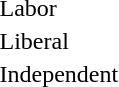<table style="margin-top:1em">
<tr>
<td width=20 > </td>
<td>Labor</td>
</tr>
<tr>
<td> </td>
<td>Liberal</td>
</tr>
<tr>
<td> </td>
<td>Independent</td>
</tr>
</table>
